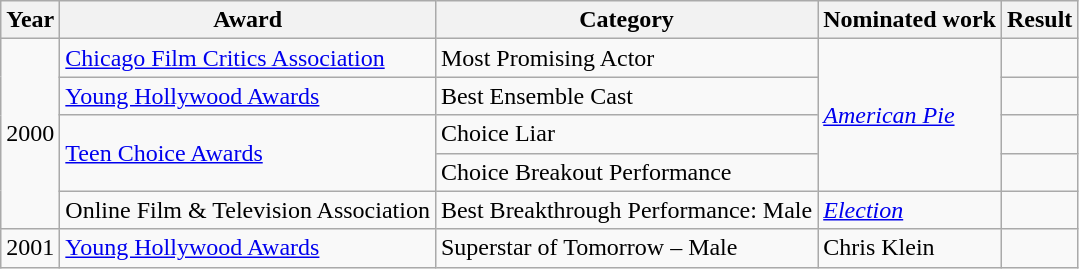<table class="wikitable">
<tr>
<th>Year</th>
<th>Award</th>
<th>Category</th>
<th>Nominated work</th>
<th>Result</th>
</tr>
<tr>
<td rowspan="5">2000</td>
<td><a href='#'>Chicago Film Critics Association</a></td>
<td>Most Promising Actor</td>
<td rowspan="4"><em><a href='#'>American Pie</a></em></td>
<td></td>
</tr>
<tr>
<td><a href='#'>Young Hollywood Awards</a></td>
<td>Best Ensemble Cast</td>
<td></td>
</tr>
<tr>
<td rowspan="2"><a href='#'>Teen Choice Awards</a></td>
<td>Choice Liar</td>
<td></td>
</tr>
<tr>
<td>Choice Breakout Performance</td>
<td></td>
</tr>
<tr>
<td>Online Film & Television Association</td>
<td>Best Breakthrough Performance: Male</td>
<td><em><a href='#'>Election</a></em></td>
<td></td>
</tr>
<tr>
<td>2001</td>
<td><a href='#'>Young Hollywood Awards</a></td>
<td>Superstar of Tomorrow – Male</td>
<td>Chris Klein</td>
<td></td>
</tr>
</table>
